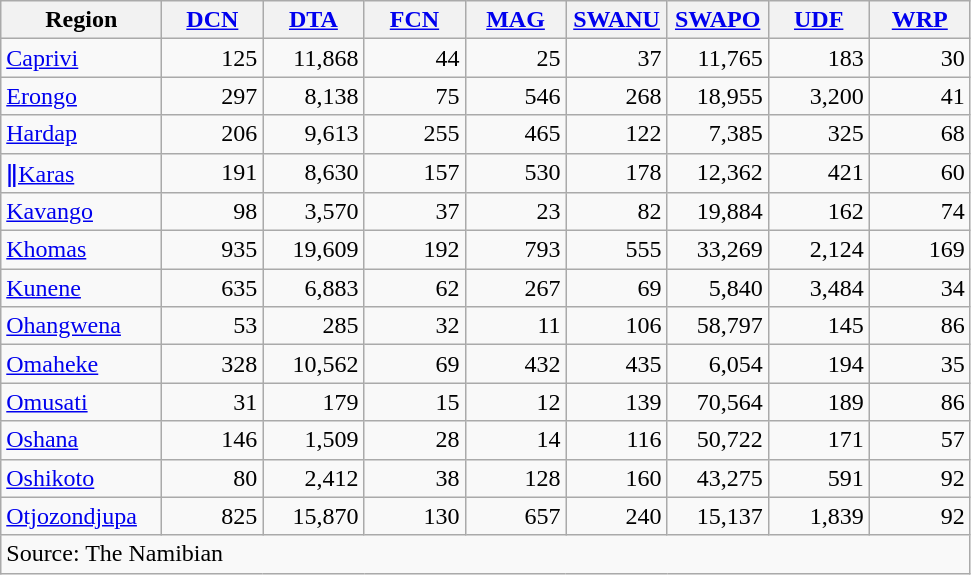<table class=wikitable style=text-align:right>
<tr>
<th width=100>Region</th>
<th width=60><a href='#'>DCN</a></th>
<th width=60><a href='#'>DTA</a></th>
<th width=60><a href='#'>FCN</a></th>
<th width=60><a href='#'>MAG</a></th>
<th width=60><a href='#'>SWANU</a></th>
<th width=60><a href='#'>SWAPO</a></th>
<th width=60><a href='#'>UDF</a></th>
<th width=60><a href='#'>WRP</a></th>
</tr>
<tr>
<td align=left><a href='#'>Caprivi</a></td>
<td>125</td>
<td>11,868</td>
<td>44</td>
<td>25</td>
<td>37</td>
<td>11,765</td>
<td>183</td>
<td>30</td>
</tr>
<tr>
<td align=left><a href='#'>Erongo</a></td>
<td>297</td>
<td>8,138</td>
<td>75</td>
<td>546</td>
<td>268</td>
<td>18,955</td>
<td>3,200</td>
<td>41</td>
</tr>
<tr>
<td align=left><a href='#'>Hardap</a></td>
<td>206</td>
<td>9,613</td>
<td>255</td>
<td>465</td>
<td>122</td>
<td>7,385</td>
<td>325</td>
<td>68</td>
</tr>
<tr>
<td align=left><a href='#'>ǁKaras</a></td>
<td>191</td>
<td>8,630</td>
<td>157</td>
<td>530</td>
<td>178</td>
<td>12,362</td>
<td>421</td>
<td>60</td>
</tr>
<tr>
<td align=left><a href='#'>Kavango</a></td>
<td>98</td>
<td>3,570</td>
<td>37</td>
<td>23</td>
<td>82</td>
<td>19,884</td>
<td>162</td>
<td>74</td>
</tr>
<tr>
<td align=left><a href='#'>Khomas</a></td>
<td>935</td>
<td>19,609</td>
<td>192</td>
<td>793</td>
<td>555</td>
<td>33,269</td>
<td>2,124</td>
<td>169</td>
</tr>
<tr>
<td align=left><a href='#'>Kunene</a></td>
<td>635</td>
<td>6,883</td>
<td>62</td>
<td>267</td>
<td>69</td>
<td>5,840</td>
<td>3,484</td>
<td>34</td>
</tr>
<tr>
<td align=left><a href='#'>Ohangwena</a></td>
<td>53</td>
<td>285</td>
<td>32</td>
<td>11</td>
<td>106</td>
<td>58,797</td>
<td>145</td>
<td>86</td>
</tr>
<tr>
<td align=left><a href='#'>Omaheke</a></td>
<td>328</td>
<td>10,562</td>
<td>69</td>
<td>432</td>
<td>435</td>
<td>6,054</td>
<td>194</td>
<td>35</td>
</tr>
<tr>
<td align=left><a href='#'>Omusati</a></td>
<td>31</td>
<td>179</td>
<td>15</td>
<td>12</td>
<td>139</td>
<td>70,564</td>
<td>189</td>
<td>86</td>
</tr>
<tr>
<td align=left><a href='#'>Oshana</a></td>
<td>146</td>
<td>1,509</td>
<td>28</td>
<td>14</td>
<td>116</td>
<td>50,722</td>
<td>171</td>
<td>57</td>
</tr>
<tr>
<td align=left><a href='#'>Oshikoto</a></td>
<td>80</td>
<td>2,412</td>
<td>38</td>
<td>128</td>
<td>160</td>
<td>43,275</td>
<td>591</td>
<td>92</td>
</tr>
<tr>
<td align=left><a href='#'>Otjozondjupa</a></td>
<td>825</td>
<td>15,870</td>
<td>130</td>
<td>657</td>
<td>240</td>
<td>15,137</td>
<td>1,839</td>
<td>92</td>
</tr>
<tr>
<td align=left colspan=10>Source: The Namibian</td>
</tr>
</table>
